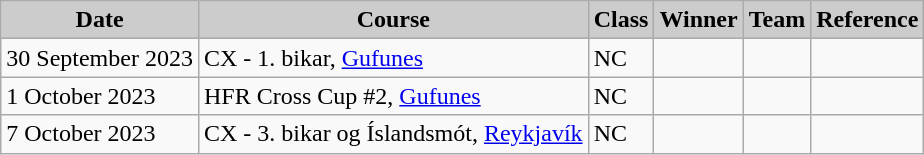<table class="wikitable sortable alternance ">
<tr>
<th scope="col" style="background-color:#CCCCCC;">Date</th>
<th scope="col" style="background-color:#CCCCCC;">Course</th>
<th scope="col" style="background-color:#CCCCCC;">Class</th>
<th scope="col" style="background-color:#CCCCCC;">Winner</th>
<th scope="col" style="background-color:#CCCCCC;">Team</th>
<th scope="col" style="background-color:#CCCCCC;">Reference</th>
</tr>
<tr>
<td>30 September 2023</td>
<td> CX - 1. bikar, <a href='#'>Gufunes</a></td>
<td>NC</td>
<td></td>
<td></td>
<td></td>
</tr>
<tr>
<td>1 October 2023</td>
<td> HFR Cross Cup #2, <a href='#'>Gufunes</a></td>
<td>NC</td>
<td></td>
<td></td>
<td></td>
</tr>
<tr>
<td>7 October 2023</td>
<td> CX - 3. bikar og Íslandsmót, <a href='#'>Reykjavík</a></td>
<td>NC</td>
<td></td>
<td></td>
<td></td>
</tr>
</table>
